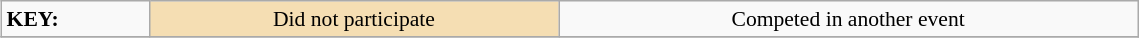<table class="wikitable" style="margin:0.5em; font-size:90%;position:relative;" width=60%>
<tr>
<td><strong>KEY:</strong></td>
<td bgcolor="wheat" align=center>Did not participate</td>
<td align=center>Competed in another event</td>
</tr>
<tr>
</tr>
</table>
